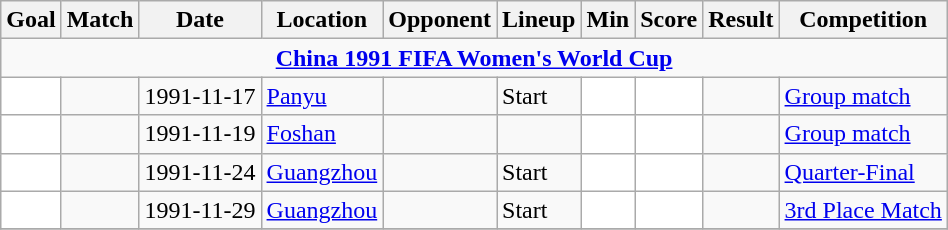<table class="wikitable collapsible" style="fontsize:90%;">
<tr>
<th>Goal</th>
<th>Match</th>
<th>Date</th>
<th>Location</th>
<th>Opponent</th>
<th>Lineup</th>
<th>Min</th>
<th>Score</th>
<th>Result</th>
<th>Competition</th>
</tr>
<tr>
<td colspan=10 align=center > <strong><a href='#'>China 1991 FIFA Women's World Cup</a></strong></td>
</tr>
<tr>
<td style="background:white;"></td>
<td></td>
<td>1991-11-17</td>
<td><a href='#'>Panyu</a></td>
<td></td>
<td>Start</td>
<td style="background:white;"></td>
<td style="background:white;"></td>
<td></td>
<td><a href='#'>Group match</a></td>
</tr>
<tr>
<td style="background:white;"></td>
<td></td>
<td>1991-11-19</td>
<td><a href='#'>Foshan</a></td>
<td></td>
<td></td>
<td style="background:white;"></td>
<td style="background:white;"></td>
<td></td>
<td><a href='#'>Group match</a></td>
</tr>
<tr>
<td style="background:white;"></td>
<td></td>
<td>1991-11-24</td>
<td><a href='#'>Guangzhou</a></td>
<td></td>
<td>Start</td>
<td style="background:white;"></td>
<td style="background:white;"></td>
<td></td>
<td><a href='#'>Quarter-Final</a></td>
</tr>
<tr>
<td style="background:white;"></td>
<td></td>
<td>1991-11-29</td>
<td><a href='#'>Guangzhou</a></td>
<td></td>
<td>Start</td>
<td style="background:white;"></td>
<td style="background:white;"></td>
<td></td>
<td><a href='#'>3rd Place Match</a></td>
</tr>
<tr>
</tr>
</table>
